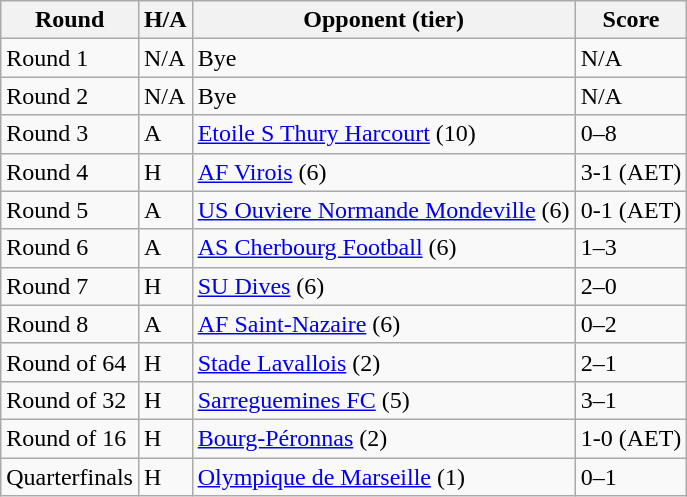<table class="wikitable" id="foo">
<tr>
<th>Round</th>
<th>H/A</th>
<th>Opponent (tier)</th>
<th>Score</th>
</tr>
<tr>
<td>Round 1</td>
<td>N/A</td>
<td>Bye</td>
<td>N/A</td>
</tr>
<tr>
<td>Round 2</td>
<td>N/A</td>
<td>Bye</td>
<td>N/A</td>
</tr>
<tr>
<td>Round 3</td>
<td>A</td>
<td><a href='#'>Etoile S Thury Harcourt</a> (10)</td>
<td>0–8</td>
</tr>
<tr>
<td>Round 4</td>
<td>H</td>
<td><a href='#'>AF Virois</a> (6)</td>
<td>3-1 (AET)</td>
</tr>
<tr>
<td>Round 5</td>
<td>A</td>
<td><a href='#'>US Ouviere Normande Mondeville</a> (6)</td>
<td>0-1 (AET)</td>
</tr>
<tr>
<td>Round 6</td>
<td>A</td>
<td><a href='#'>AS Cherbourg Football</a> (6)</td>
<td>1–3</td>
</tr>
<tr>
<td>Round 7</td>
<td>H</td>
<td><a href='#'>SU Dives</a> (6)</td>
<td>2–0</td>
</tr>
<tr>
<td>Round 8</td>
<td>A</td>
<td><a href='#'>AF Saint-Nazaire</a> (6)</td>
<td>0–2</td>
</tr>
<tr>
<td>Round of 64</td>
<td>H</td>
<td><a href='#'>Stade Lavallois</a> (2)</td>
<td>2–1</td>
</tr>
<tr>
<td>Round of 32</td>
<td>H</td>
<td><a href='#'>Sarreguemines FC</a> (5)</td>
<td>3–1</td>
</tr>
<tr>
<td>Round of 16</td>
<td>H</td>
<td><a href='#'>Bourg-Péronnas</a> (2)</td>
<td>1-0 (AET)</td>
</tr>
<tr>
<td>Quarterfinals</td>
<td>H</td>
<td><a href='#'>Olympique de Marseille</a> (1)</td>
<td>0–1</td>
</tr>
</table>
